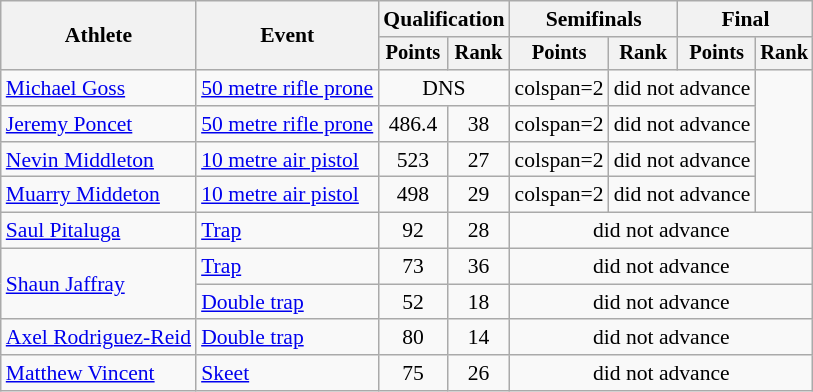<table class="wikitable" style="font-size:90%">
<tr>
<th rowspan=2>Athlete</th>
<th rowspan=2>Event</th>
<th colspan=2>Qualification</th>
<th colspan=2>Semifinals</th>
<th colspan=2>Final</th>
</tr>
<tr style="font-size:95%">
<th>Points</th>
<th>Rank</th>
<th>Points</th>
<th>Rank</th>
<th>Points</th>
<th>Rank</th>
</tr>
<tr align=center>
<td align=left><a href='#'>Michael Goss</a></td>
<td align=left><a href='#'>50 metre rifle prone</a></td>
<td colspan=2>DNS</td>
<td>colspan=2 </td>
<td colspan=2>did not advance</td>
</tr>
<tr align=center>
<td align=left><a href='#'>Jeremy Poncet</a></td>
<td align=left><a href='#'>50 metre rifle prone</a></td>
<td>486.4</td>
<td>38</td>
<td>colspan=2 </td>
<td colspan=2>did not advance</td>
</tr>
<tr align=center>
<td align=left><a href='#'>Nevin Middleton</a></td>
<td align=left><a href='#'>10 metre air pistol</a></td>
<td>523</td>
<td>27</td>
<td>colspan=2 </td>
<td colspan=2>did not advance</td>
</tr>
<tr align=center>
<td align=left><a href='#'>Muarry Middeton</a></td>
<td align=left><a href='#'>10 metre air pistol</a></td>
<td>498</td>
<td>29</td>
<td>colspan=2 </td>
<td colspan=2>did not advance</td>
</tr>
<tr align=center>
<td align=left><a href='#'>Saul Pitaluga</a></td>
<td align=left><a href='#'>Trap</a></td>
<td>92</td>
<td>28</td>
<td colspan=4>did not advance</td>
</tr>
<tr align=center>
<td align=left rowspan=2><a href='#'>Shaun Jaffray</a></td>
<td align=left><a href='#'>Trap</a></td>
<td>73</td>
<td>36</td>
<td colspan=4>did not advance</td>
</tr>
<tr align=center>
<td align=left><a href='#'>Double trap</a></td>
<td>52</td>
<td>18</td>
<td colspan=4>did not advance</td>
</tr>
<tr align=center>
<td align=left><a href='#'>Axel Rodriguez-Reid</a></td>
<td align=left><a href='#'>Double trap</a></td>
<td>80</td>
<td>14</td>
<td colspan=4>did not advance</td>
</tr>
<tr align=center>
<td align=left><a href='#'>Matthew Vincent</a></td>
<td align=left><a href='#'>Skeet</a></td>
<td>75</td>
<td>26</td>
<td colspan=4>did not advance</td>
</tr>
</table>
